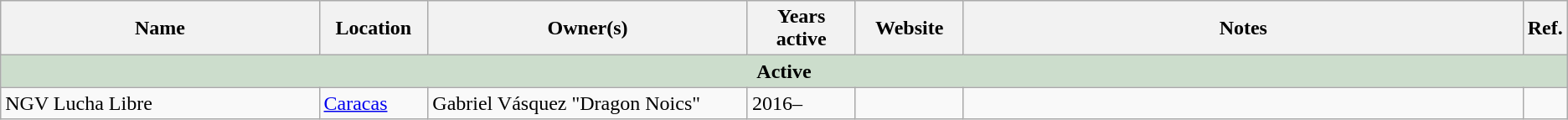<table class="wikitable sortable" style="text-align: left;">
<tr>
<th width="21%">Name</th>
<th width="7%">Location</th>
<th width="21%">Owner(s)</th>
<th width="7%">Years active</th>
<th width="7%">Website</th>
<th width="55%">Notes</th>
<th>Ref.</th>
</tr>
<tr>
<td colspan=7 style="background: #ccddcc;" align=center><strong>Active</strong></td>
</tr>
<tr>
<td>NGV Lucha Libre</td>
<td><a href='#'>Caracas</a></td>
<td>Gabriel Vásquez "Dragon Noics"</td>
<td>2016–</td>
<td></td>
<td></td>
<td></td>
</tr>
</table>
